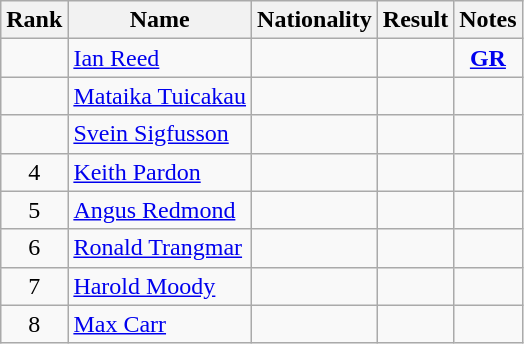<table class="wikitable sortable" style=" text-align:center">
<tr>
<th>Rank</th>
<th>Name</th>
<th>Nationality</th>
<th>Result</th>
<th>Notes</th>
</tr>
<tr>
<td></td>
<td align=left><a href='#'>Ian Reed</a></td>
<td align=left></td>
<td></td>
<td><strong><a href='#'>GR</a></strong></td>
</tr>
<tr>
<td></td>
<td align=left><a href='#'>Mataika Tuicakau</a></td>
<td align=left></td>
<td></td>
<td></td>
</tr>
<tr>
<td></td>
<td align=left><a href='#'>Svein Sigfusson</a></td>
<td align=left></td>
<td></td>
<td></td>
</tr>
<tr>
<td>4</td>
<td align=left><a href='#'>Keith Pardon</a></td>
<td align=left></td>
<td></td>
<td></td>
</tr>
<tr>
<td>5</td>
<td align=left><a href='#'>Angus Redmond</a></td>
<td align=left></td>
<td></td>
<td></td>
</tr>
<tr>
<td>6</td>
<td align=left><a href='#'>Ronald Trangmar</a></td>
<td align=left></td>
<td></td>
<td></td>
</tr>
<tr>
<td>7</td>
<td align=left><a href='#'>Harold Moody</a></td>
<td align=left></td>
<td></td>
<td></td>
</tr>
<tr>
<td>8</td>
<td align=left><a href='#'>Max Carr</a></td>
<td align=left></td>
<td></td>
<td></td>
</tr>
</table>
